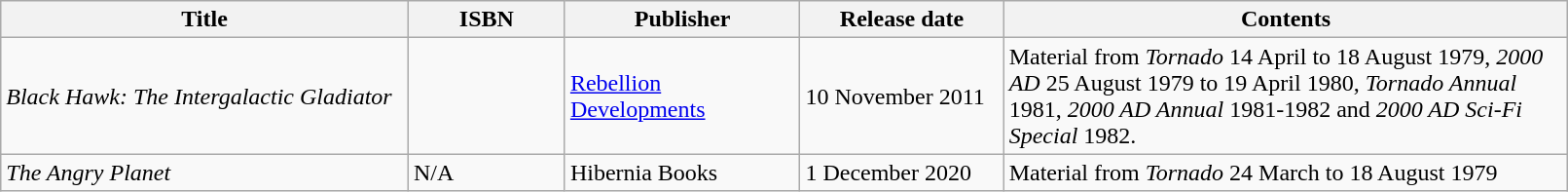<table class="wikitable" width="85%">
<tr>
<th width=26%>Title</th>
<th width=10%>ISBN</th>
<th width=15%>Publisher</th>
<th width=13%>Release date</th>
<th width=36%>Contents</th>
</tr>
<tr>
<td><em>Black Hawk: The Intergalactic Gladiator</em></td>
<td></td>
<td><a href='#'>Rebellion Developments</a></td>
<td>10 November 2011</td>
<td>Material from <em>Tornado</em> 14 April to 18 August 1979, <em>2000 AD</em> 25 August 1979 to 19 April 1980, <em>Tornado Annual</em> 1981, <em>2000 AD Annual</em> 1981-1982 and <em>2000 AD Sci-Fi Special</em> 1982.</td>
</tr>
<tr>
<td><em>The Angry Planet</em></td>
<td>N/A</td>
<td>Hibernia Books</td>
<td>1 December 2020</td>
<td>Material from <em>Tornado</em> 24 March to 18 August 1979</td>
</tr>
</table>
